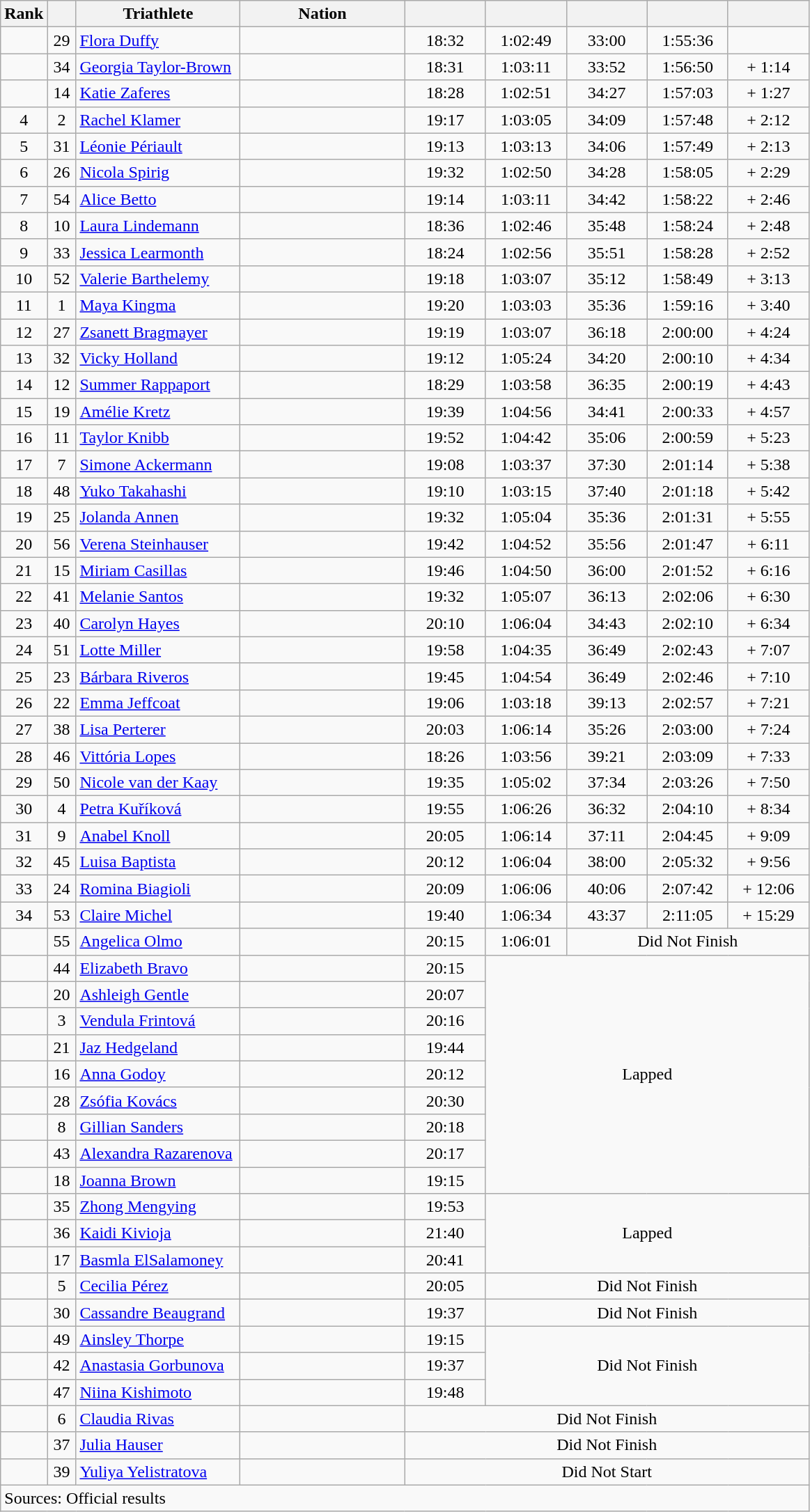<table class="wikitable sortable" style="text-align:center">
<tr>
<th data-sort-type="number" width="30">Rank</th>
<th width="20"></th>
<th width="150">Triathlete</th>
<th width="150">Nation</th>
<th width="70"></th>
<th width="70"></th>
<th width="70"></th>
<th width="70"></th>
<th width="70"></th>
</tr>
<tr>
<td></td>
<td>29</td>
<td align="left"><a href='#'>Flora Duffy</a></td>
<td align="left"></td>
<td>18:32</td>
<td>1:02:49</td>
<td>33:00</td>
<td>1:55:36</td>
<td></td>
</tr>
<tr>
<td></td>
<td>34</td>
<td align="left"><a href='#'>Georgia Taylor-Brown</a></td>
<td align="left"></td>
<td>18:31</td>
<td>1:03:11</td>
<td>33:52</td>
<td>1:56:50</td>
<td>+ 1:14</td>
</tr>
<tr>
<td></td>
<td>14</td>
<td align="left"><a href='#'>Katie Zaferes</a></td>
<td align="left"></td>
<td>18:28</td>
<td>1:02:51</td>
<td>34:27</td>
<td>1:57:03</td>
<td>+ 1:27</td>
</tr>
<tr>
<td>4</td>
<td>2</td>
<td align="left"><a href='#'>Rachel Klamer</a></td>
<td align="left"></td>
<td>19:17</td>
<td>1:03:05</td>
<td>34:09</td>
<td>1:57:48</td>
<td>+ 2:12</td>
</tr>
<tr>
<td>5</td>
<td>31</td>
<td align="left"><a href='#'>Léonie Périault</a></td>
<td align="left"></td>
<td>19:13</td>
<td>1:03:13</td>
<td>34:06</td>
<td>1:57:49</td>
<td>+ 2:13</td>
</tr>
<tr>
<td>6</td>
<td>26</td>
<td align="left"><a href='#'>Nicola Spirig</a></td>
<td align="left"></td>
<td>19:32</td>
<td>1:02:50</td>
<td>34:28</td>
<td>1:58:05</td>
<td>+ 2:29</td>
</tr>
<tr>
<td>7</td>
<td>54</td>
<td align="left"><a href='#'>Alice Betto</a></td>
<td align="left"></td>
<td>19:14</td>
<td>1:03:11</td>
<td>34:42</td>
<td>1:58:22</td>
<td>+ 2:46</td>
</tr>
<tr>
<td>8</td>
<td>10</td>
<td align="left"><a href='#'>Laura Lindemann</a></td>
<td align="left"></td>
<td>18:36</td>
<td>1:02:46</td>
<td>35:48</td>
<td>1:58:24</td>
<td>+ 2:48</td>
</tr>
<tr>
<td>9</td>
<td>33</td>
<td align="left"><a href='#'>Jessica Learmonth</a></td>
<td align="left"></td>
<td>18:24</td>
<td>1:02:56</td>
<td>35:51</td>
<td>1:58:28</td>
<td>+ 2:52</td>
</tr>
<tr>
<td>10</td>
<td>52</td>
<td align="left"><a href='#'>Valerie Barthelemy</a></td>
<td align="left"></td>
<td>19:18</td>
<td>1:03:07</td>
<td>35:12</td>
<td>1:58:49</td>
<td>+ 3:13</td>
</tr>
<tr>
<td>11</td>
<td>1</td>
<td align="left"><a href='#'>Maya Kingma</a></td>
<td align="left"></td>
<td>19:20</td>
<td>1:03:03</td>
<td>35:36</td>
<td>1:59:16</td>
<td>+ 3:40</td>
</tr>
<tr>
<td>12</td>
<td>27</td>
<td align="left"><a href='#'>Zsanett Bragmayer</a></td>
<td align="left"></td>
<td>19:19</td>
<td>1:03:07</td>
<td>36:18</td>
<td>2:00:00</td>
<td>+ 4:24</td>
</tr>
<tr>
<td>13</td>
<td>32</td>
<td align="left"><a href='#'>Vicky Holland</a></td>
<td align="left"></td>
<td>19:12</td>
<td>1:05:24</td>
<td>34:20</td>
<td>2:00:10</td>
<td>+ 4:34</td>
</tr>
<tr>
<td>14</td>
<td>12</td>
<td align="left"><a href='#'>Summer Rappaport</a></td>
<td align="left"></td>
<td>18:29</td>
<td>1:03:58</td>
<td>36:35</td>
<td>2:00:19</td>
<td>+ 4:43</td>
</tr>
<tr>
<td>15</td>
<td>19</td>
<td align="left"><a href='#'>Amélie Kretz</a></td>
<td align="left"></td>
<td>19:39</td>
<td>1:04:56</td>
<td>34:41</td>
<td>2:00:33</td>
<td>+ 4:57</td>
</tr>
<tr>
<td>16</td>
<td>11</td>
<td align="left"><a href='#'>Taylor Knibb</a></td>
<td align="left"></td>
<td>19:52</td>
<td>1:04:42</td>
<td>35:06</td>
<td>2:00:59</td>
<td>+ 5:23</td>
</tr>
<tr>
<td>17</td>
<td>7</td>
<td align="left"><a href='#'>Simone Ackermann</a></td>
<td align="left"></td>
<td>19:08</td>
<td>1:03:37</td>
<td>37:30</td>
<td>2:01:14</td>
<td>+ 5:38</td>
</tr>
<tr>
<td>18</td>
<td>48</td>
<td align="left"><a href='#'>Yuko Takahashi</a></td>
<td align="left"></td>
<td>19:10</td>
<td>1:03:15</td>
<td>37:40</td>
<td>2:01:18</td>
<td>+ 5:42</td>
</tr>
<tr>
<td>19</td>
<td>25</td>
<td align="left"><a href='#'>Jolanda Annen</a></td>
<td align="left"></td>
<td>19:32</td>
<td>1:05:04</td>
<td>35:36</td>
<td>2:01:31</td>
<td>+ 5:55</td>
</tr>
<tr>
<td>20</td>
<td>56</td>
<td align="left"><a href='#'>Verena Steinhauser</a></td>
<td align="left"></td>
<td>19:42</td>
<td>1:04:52</td>
<td>35:56</td>
<td>2:01:47</td>
<td>+ 6:11</td>
</tr>
<tr>
<td>21</td>
<td>15</td>
<td align="left"><a href='#'>Miriam Casillas</a></td>
<td align="left"></td>
<td>19:46</td>
<td>1:04:50</td>
<td>36:00</td>
<td>2:01:52</td>
<td>+ 6:16</td>
</tr>
<tr>
<td>22</td>
<td>41</td>
<td align="left"><a href='#'>Melanie Santos</a></td>
<td align="left"></td>
<td>19:32</td>
<td>1:05:07</td>
<td>36:13</td>
<td>2:02:06</td>
<td>+ 6:30</td>
</tr>
<tr>
<td>23</td>
<td>40</td>
<td align="left"><a href='#'>Carolyn Hayes</a></td>
<td align="left"></td>
<td>20:10</td>
<td>1:06:04</td>
<td>34:43</td>
<td>2:02:10</td>
<td>+ 6:34</td>
</tr>
<tr>
<td>24</td>
<td>51</td>
<td align="left"><a href='#'>Lotte Miller</a></td>
<td align="left"></td>
<td>19:58</td>
<td>1:04:35</td>
<td>36:49</td>
<td>2:02:43</td>
<td>+ 7:07</td>
</tr>
<tr>
<td>25</td>
<td>23</td>
<td align="left"><a href='#'>Bárbara Riveros</a></td>
<td align="left"></td>
<td>19:45</td>
<td>1:04:54</td>
<td>36:49</td>
<td>2:02:46</td>
<td>+ 7:10</td>
</tr>
<tr>
<td>26</td>
<td>22</td>
<td align="left"><a href='#'>Emma Jeffcoat</a></td>
<td align="left"></td>
<td>19:06</td>
<td>1:03:18</td>
<td>39:13</td>
<td>2:02:57</td>
<td>+ 7:21</td>
</tr>
<tr>
<td>27</td>
<td>38</td>
<td align="left"><a href='#'>Lisa Perterer</a></td>
<td align="left"></td>
<td>20:03</td>
<td>1:06:14</td>
<td>35:26</td>
<td>2:03:00</td>
<td>+ 7:24</td>
</tr>
<tr>
<td>28</td>
<td>46</td>
<td align="left"><a href='#'>Vittória Lopes</a></td>
<td align="left"></td>
<td>18:26</td>
<td>1:03:56</td>
<td>39:21</td>
<td>2:03:09</td>
<td>+ 7:33</td>
</tr>
<tr>
<td>29</td>
<td>50</td>
<td align="left"><a href='#'>Nicole van der Kaay</a></td>
<td align="left"></td>
<td>19:35</td>
<td>1:05:02</td>
<td>37:34</td>
<td>2:03:26</td>
<td>+ 7:50</td>
</tr>
<tr>
<td>30</td>
<td>4</td>
<td align="left"><a href='#'>Petra Kuříková</a></td>
<td align="left"></td>
<td>19:55</td>
<td>1:06:26</td>
<td>36:32</td>
<td>2:04:10</td>
<td>+ 8:34</td>
</tr>
<tr>
<td>31</td>
<td>9</td>
<td align="left"><a href='#'>Anabel Knoll</a></td>
<td align="left"></td>
<td>20:05</td>
<td>1:06:14</td>
<td>37:11</td>
<td>2:04:45</td>
<td>+ 9:09</td>
</tr>
<tr>
<td>32</td>
<td>45</td>
<td align="left"><a href='#'>Luisa Baptista</a></td>
<td align="left"></td>
<td>20:12</td>
<td>1:06:04</td>
<td>38:00</td>
<td>2:05:32</td>
<td>+ 9:56</td>
</tr>
<tr>
<td>33</td>
<td>24</td>
<td align="left"><a href='#'>Romina Biagioli</a></td>
<td align="left"></td>
<td>20:09</td>
<td>1:06:06</td>
<td>40:06</td>
<td>2:07:42</td>
<td>+ 12:06</td>
</tr>
<tr>
<td>34</td>
<td>53</td>
<td align="left"><a href='#'>Claire Michel</a></td>
<td align="left"></td>
<td>19:40</td>
<td>1:06:34</td>
<td>43:37</td>
<td>2:11:05</td>
<td>+ 15:29</td>
</tr>
<tr>
<td data-sort-value="35"></td>
<td>55</td>
<td align="left"><a href='#'>Angelica Olmo</a></td>
<td align="left"></td>
<td>20:15</td>
<td>1:06:01</td>
<td colspan="3">Did Not Finish</td>
</tr>
<tr>
<td data-sort-value="36"></td>
<td>44</td>
<td align="left"><a href='#'>Elizabeth Bravo</a></td>
<td align="left"></td>
<td>20:15</td>
<td rowspan="9" colspan="4">Lapped</td>
</tr>
<tr>
<td data-sort-value="36"></td>
<td>20</td>
<td align="left"><a href='#'>Ashleigh Gentle</a></td>
<td align="left"></td>
<td>20:07</td>
</tr>
<tr>
<td data-sort-value="36"></td>
<td>3</td>
<td align="left"><a href='#'>Vendula Frintová</a></td>
<td align="left"></td>
<td>20:16</td>
</tr>
<tr>
<td data-sort-value="36"></td>
<td>21</td>
<td align="left"><a href='#'>Jaz Hedgeland</a></td>
<td align="left"></td>
<td>19:44</td>
</tr>
<tr>
<td data-sort-value="36"></td>
<td>16</td>
<td align="left"><a href='#'>Anna Godoy</a></td>
<td align="left"></td>
<td>20:12</td>
</tr>
<tr>
<td data-sort-value="36"></td>
<td>28</td>
<td align="left"><a href='#'>Zsófia Kovács</a></td>
<td align="left"></td>
<td>20:30</td>
</tr>
<tr>
<td data-sort-value="36"></td>
<td>8</td>
<td align="left"><a href='#'>Gillian Sanders</a></td>
<td align="left"></td>
<td>20:18</td>
</tr>
<tr>
<td data-sort-value="36"></td>
<td>43</td>
<td align="left"><a href='#'>Alexandra Razarenova</a></td>
<td align="left"></td>
<td>20:17</td>
</tr>
<tr>
<td data-sort-value="36"></td>
<td>18</td>
<td align="left"><a href='#'>Joanna Brown</a></td>
<td align="left"></td>
<td>19:15</td>
</tr>
<tr>
<td data-sort-value="45"></td>
<td>35</td>
<td align="left"><a href='#'>Zhong Mengying</a></td>
<td align="left"></td>
<td>19:53</td>
<td rowspan="3" colspan="4">Lapped</td>
</tr>
<tr>
<td data-sort-value="45"></td>
<td>36</td>
<td align="left"><a href='#'>Kaidi Kivioja</a></td>
<td align="left"></td>
<td>21:40</td>
</tr>
<tr>
<td data-sort-value="45"></td>
<td>17</td>
<td align="left"><a href='#'>Basmla ElSalamoney</a></td>
<td align="left"></td>
<td>20:41</td>
</tr>
<tr>
<td data-sort-value="48"></td>
<td>5</td>
<td align="left"><a href='#'>Cecilia Pérez</a></td>
<td align="left"></td>
<td>20:05</td>
<td colspan="4">Did Not Finish</td>
</tr>
<tr>
<td data-sort-value="49"></td>
<td>30</td>
<td align="left"><a href='#'>Cassandre Beaugrand</a></td>
<td align="left"></td>
<td>19:37</td>
<td colspan="4">Did Not Finish</td>
</tr>
<tr>
<td data-sort-value="50"></td>
<td>49</td>
<td align="left"><a href='#'>Ainsley Thorpe</a></td>
<td align="left"></td>
<td>19:15</td>
<td rowspan="3" colspan="4">Did Not Finish</td>
</tr>
<tr>
<td data-sort-value="51"></td>
<td>42</td>
<td align="left"><a href='#'>Anastasia Gorbunova</a></td>
<td align="left"></td>
<td>19:37</td>
</tr>
<tr>
<td data-sort-value="52"></td>
<td>47</td>
<td align="left"><a href='#'>Niina Kishimoto</a></td>
<td align="left"></td>
<td>19:48</td>
</tr>
<tr>
<td data-sort-value="53"></td>
<td>6</td>
<td align="left"><a href='#'>Claudia Rivas</a></td>
<td align="left"></td>
<td colspan="5">Did Not Finish</td>
</tr>
<tr>
<td data-sort-value="53"></td>
<td>37</td>
<td align="left"><a href='#'>Julia Hauser</a></td>
<td align="left"></td>
<td colspan="5">Did Not Finish</td>
</tr>
<tr>
<td data-sort-value="55"></td>
<td>39</td>
<td align="left"><a href='#'>Yuliya Yelistratova</a></td>
<td align="left"></td>
<td colspan="5">Did Not Start</td>
</tr>
<tr class="sortbottom">
<td colspan="9" style="text-align:left;">Sources: Official results</td>
</tr>
</table>
